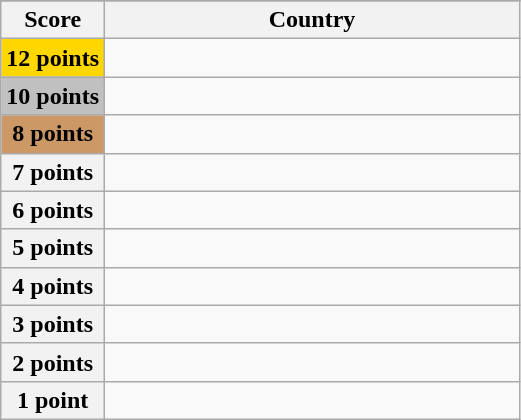<table class="wikitable">
<tr>
</tr>
<tr>
<th scope="col" width="20%">Score</th>
<th scope="col">Country</th>
</tr>
<tr>
<th scope="row" style="background:gold">12 points</th>
<td></td>
</tr>
<tr>
<th scope="row" style="background:silver">10 points</th>
<td></td>
</tr>
<tr>
<th scope="row" style="background:#CC9966">8 points</th>
<td></td>
</tr>
<tr>
<th scope="row">7 points</th>
<td></td>
</tr>
<tr>
<th scope="row">6 points</th>
<td></td>
</tr>
<tr>
<th scope="row">5 points</th>
<td></td>
</tr>
<tr>
<th scope="row">4 points</th>
<td></td>
</tr>
<tr>
<th scope="row">3 points</th>
<td></td>
</tr>
<tr>
<th scope="row">2 points</th>
<td></td>
</tr>
<tr>
<th scope="row">1 point</th>
<td></td>
</tr>
</table>
